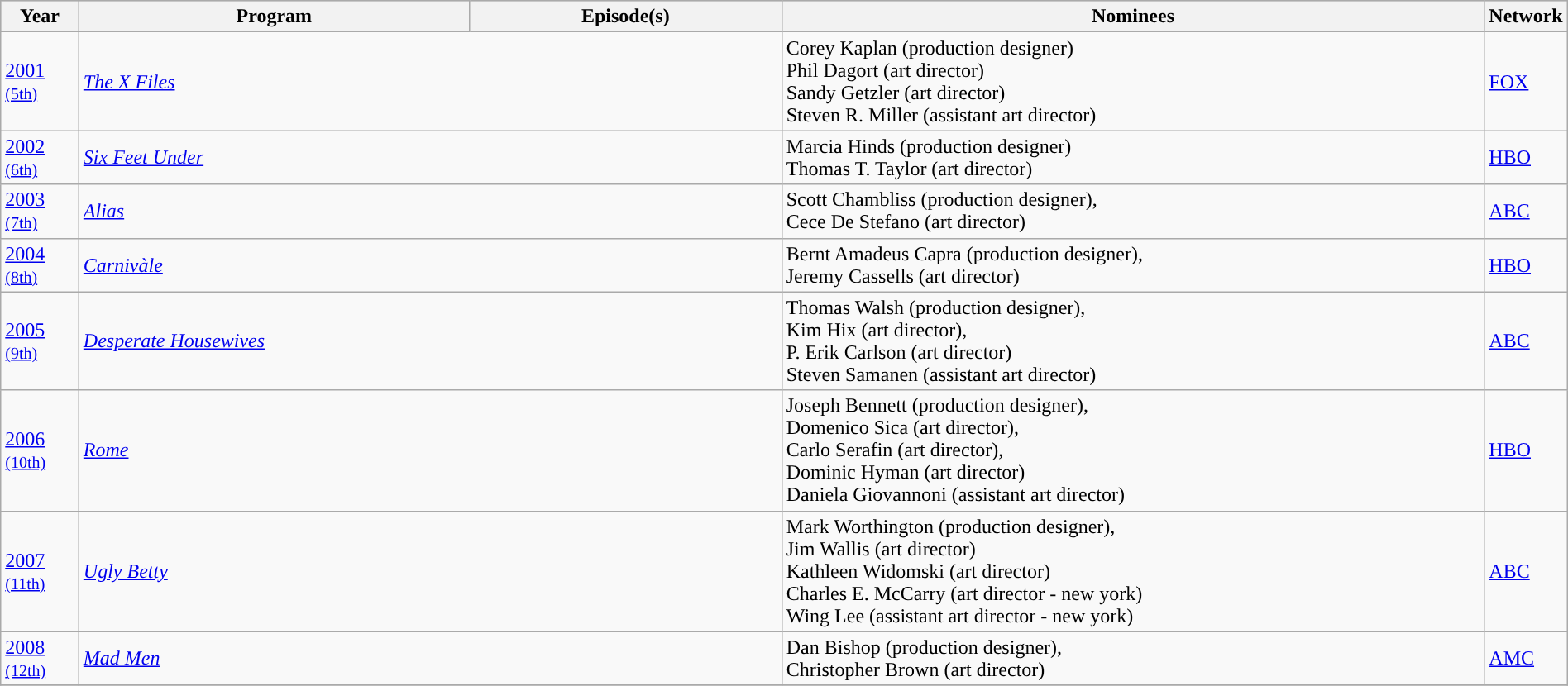<table class="wikitable" style="width:100%">
<tr bgcolor="#bebebe">
<th width="5%">Year</th>
<th width="25%">Program</th>
<th width="20%">Episode(s)</th>
<th width="45%">Nominees</th>
<th width="5%">Network</th>
</tr>
<tr style="background:">
<td><a href='#'>2001</a><br><small><a href='#'>(5th)</a></small><br></td>
<td colspan="2"><em><a href='#'>The X Files</a></em></td>
<td>Corey Kaplan (production designer)<br>Phil Dagort (art director)<br>Sandy Getzler (art director)<br>Steven R. Miller (assistant art director)</td>
<td><a href='#'>FOX</a></td>
</tr>
<tr style="background:">
<td><a href='#'>2002</a><br><small><a href='#'>(6th)</a></small><br></td>
<td colspan="2"><em><a href='#'>Six Feet Under</a></em></td>
<td>Marcia Hinds (production designer)<br>Thomas T. Taylor (art director)</td>
<td><a href='#'>HBO</a></td>
</tr>
<tr style="background:">
<td><a href='#'>2003</a><br><small><a href='#'>(7th)</a></small><br></td>
<td colspan="2"><em><a href='#'>Alias</a></em></td>
<td>Scott Chambliss (production designer),<br>Cece De Stefano (art director)</td>
<td><a href='#'>ABC</a></td>
</tr>
<tr style="background:">
<td><a href='#'>2004</a><br><small><a href='#'>(8th)</a></small><br></td>
<td colspan="2"><em><a href='#'>Carnivàle</a></em></td>
<td>Bernt Amadeus Capra (production designer),<br>Jeremy Cassells (art director)</td>
<td><a href='#'>HBO</a></td>
</tr>
<tr style="background:">
<td><a href='#'>2005</a><br><small><a href='#'>(9th)</a></small><br></td>
<td colspan="2"><em><a href='#'>Desperate Housewives</a></em></td>
<td>Thomas Walsh (production designer),<br>Kim Hix (art director),<br>P. Erik Carlson (art director)<br>Steven Samanen (assistant art director)</td>
<td><a href='#'>ABC</a></td>
</tr>
<tr style="background:">
<td><a href='#'>2006</a><br><small><a href='#'>(10th)</a></small><br></td>
<td colspan="2"><em><a href='#'>Rome</a></em></td>
<td>Joseph Bennett (production designer),<br>Domenico Sica (art director),<br>Carlo Serafin (art director),<br>Dominic Hyman (art director)<br>Daniela Giovannoni (assistant art director)</td>
<td><a href='#'>HBO</a></td>
</tr>
<tr style="background:">
<td><a href='#'>2007</a><br><small><a href='#'>(11th)</a></small><br></td>
<td colspan="2"><em><a href='#'>Ugly Betty</a></em></td>
<td>Mark Worthington (production designer),<br>Jim Wallis (art director)<br>Kathleen Widomski (art director)<br>Charles E. McCarry (art director - new york)<br>Wing Lee (assistant art director - new york)</td>
<td><a href='#'>ABC</a></td>
</tr>
<tr style="background:">
<td><a href='#'>2008</a><br><small><a href='#'>(12th)</a></small><br></td>
<td colspan="2"><em><a href='#'>Mad Men</a></em></td>
<td>Dan Bishop (production designer),<br>Christopher Brown (art director)</td>
<td><a href='#'>AMC</a></td>
</tr>
<tr>
</tr>
</table>
